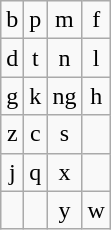<table class="wikitable" style="text-align: center">
<tr>
<td>b<br></td>
<td>p<br></td>
<td>m<br></td>
<td>f<br></td>
</tr>
<tr>
<td>d<br></td>
<td>t<br></td>
<td>n<br></td>
<td>l<br></td>
</tr>
<tr>
<td>g<br></td>
<td>k<br></td>
<td>ng<br></td>
<td>h<br></td>
</tr>
<tr>
<td>z<br></td>
<td>c<br></td>
<td>s<br></td>
<td> </td>
</tr>
<tr>
<td>j<br></td>
<td>q<br></td>
<td>x<br></td>
<td> </td>
</tr>
<tr>
<td> </td>
<td> </td>
<td>y<br></td>
<td>w<br></td>
</tr>
</table>
